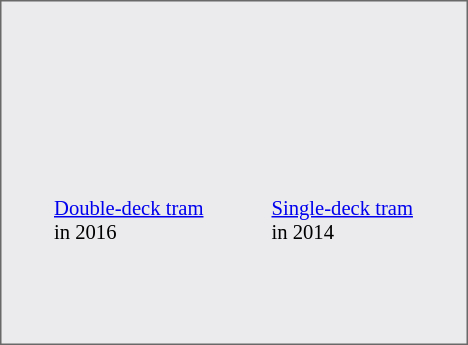<table style="background:#EBEAED; border:1px solid dimgray; font-size: 86%;color:black" border="0" height="230" align="center" vertical-align="bottom" cellpadding=10px cellspacing=0px>
<tr align="center">
<td></td>
<td></td>
<td></td>
<td></td>
<td></td>
</tr>
<tr align="left" vertical-align="top">
<td width="5"></td>
<td width="100"><a href='#'>Double-deck tram</a> in 2016</td>
<td width="5"></td>
<td width="100"><a href='#'>Single-deck tram</a> in 2014</td>
</tr>
</table>
